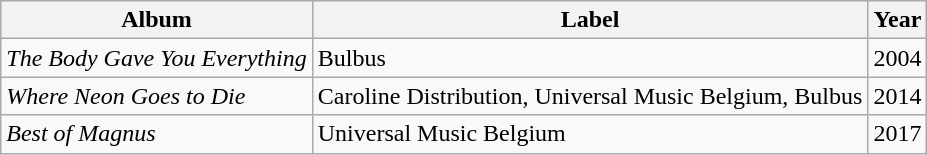<table class="wikitable">
<tr>
<th>Album</th>
<th>Label</th>
<th>Year</th>
</tr>
<tr>
<td><em>The Body Gave You Everything</em></td>
<td>Bulbus</td>
<td>2004</td>
</tr>
<tr>
<td><em>Where Neon Goes to Die</em></td>
<td>Caroline Distribution, Universal Music Belgium, Bulbus</td>
<td>2014</td>
</tr>
<tr>
<td><em>Best of Magnus</em></td>
<td>Universal Music Belgium</td>
<td>2017</td>
</tr>
</table>
